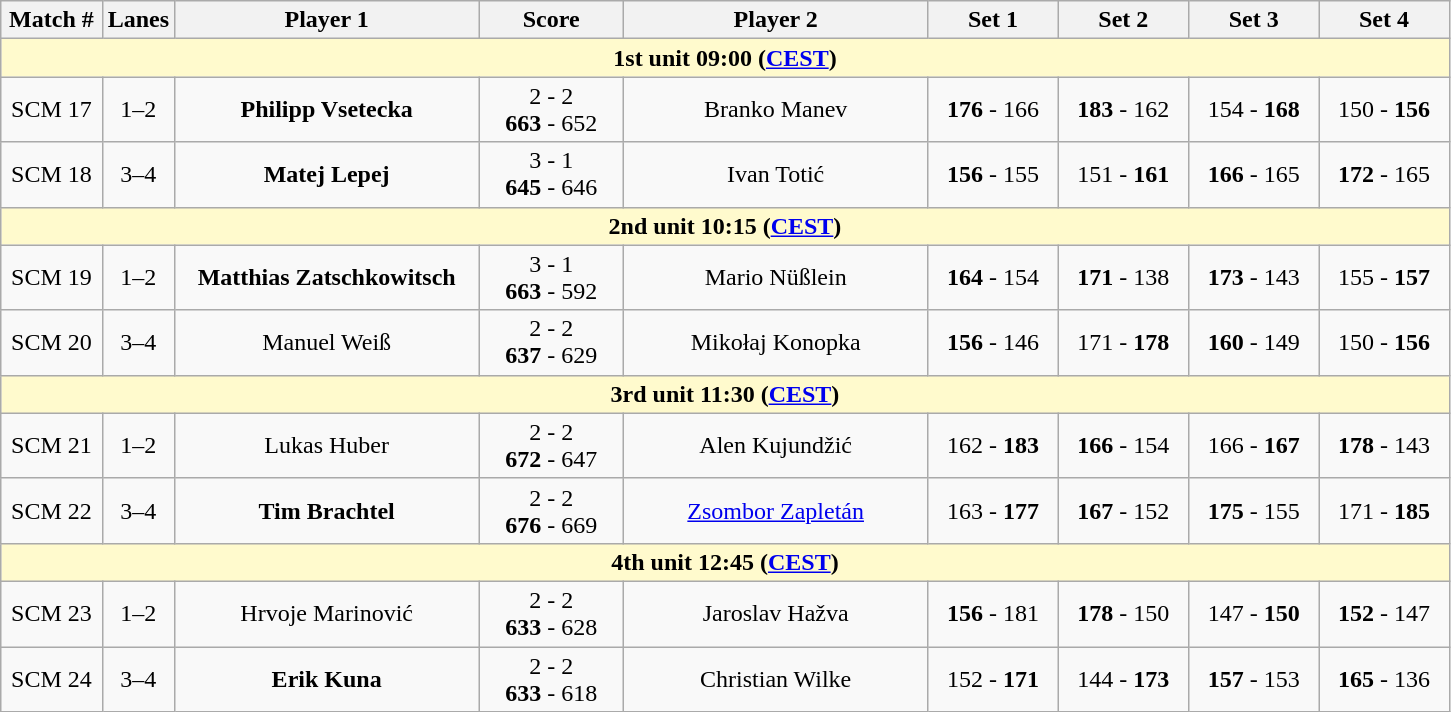<table class="wikitable">
<tr>
<th width="7%">Match #</th>
<th width="5%">Lanes</th>
<th width="21%">Player 1</th>
<th width="10%">Score</th>
<th width="21%">Player 2</th>
<th width="9%">Set 1</th>
<th width="9%">Set 2</th>
<th width="9%">Set 3</th>
<th width="9%">Set 4</th>
</tr>
<tr>
<td colspan="9" style="text-align:center; background-color:#FFFACD"><strong>1st unit 09:00 (<a href='#'>CEST</a>)</strong></td>
</tr>
<tr style="text-align:center;">
<td>SCM 17</td>
<td>1–2</td>
<td> <strong>Philipp Vsetecka</strong></td>
<td>2 - 2 <br> <strong>663</strong> - 652</td>
<td> Branko Manev</td>
<td><strong>176</strong> - 166</td>
<td><strong>183</strong> - 162</td>
<td>154 - <strong>168</strong></td>
<td>150 - <strong>156</strong></td>
</tr>
<tr style="text-align:center;">
<td>SCM 18</td>
<td>3–4</td>
<td> <strong>Matej Lepej</strong></td>
<td>3 - 1 <br> <strong>645</strong> - 646</td>
<td> Ivan Totić</td>
<td><strong>156</strong> - 155</td>
<td>151 - <strong>161</strong></td>
<td><strong>166</strong> - 165</td>
<td><strong>172</strong> - 165</td>
</tr>
<tr>
<td colspan="9" style="text-align:center; background-color:#FFFACD"><strong>2nd unit 10:15 (<a href='#'>CEST</a>)</strong></td>
</tr>
<tr style="text-align:center;">
<td>SCM 19</td>
<td>1–2</td>
<td> <strong>Matthias Zatschkowitsch</strong></td>
<td>3 - 1 <br> <strong>663</strong> - 592</td>
<td> Mario Nüßlein</td>
<td><strong>164</strong> - 154</td>
<td><strong>171</strong> - 138</td>
<td><strong>173</strong> - 143</td>
<td>155 - <strong>157</strong></td>
</tr>
<tr style="text-align:center;">
<td>SCM 20</td>
<td>3–4</td>
<td> Manuel Weiß</td>
<td>2 - 2 <br> <strong>637</strong> - 629</td>
<td> Mikołaj Konopka</td>
<td><strong>156</strong> - 146</td>
<td>171 - <strong>178</strong></td>
<td><strong>160</strong> - 149</td>
<td>150 - <strong>156</strong></td>
</tr>
<tr>
<td colspan="9" style="text-align:center; background-color:#FFFACD"><strong>3rd unit 11:30 (<a href='#'>CEST</a>)</strong></td>
</tr>
<tr style="text-align:center;">
<td>SCM 21</td>
<td>1–2</td>
<td> Lukas Huber</td>
<td>2 - 2 <br> <strong>672</strong> - 647</td>
<td> Alen Kujundžić</td>
<td>162 - <strong>183</strong></td>
<td><strong>166</strong> - 154</td>
<td>166 - <strong>167</strong></td>
<td><strong>178</strong> - 143</td>
</tr>
<tr style="text-align:center;">
<td>SCM 22</td>
<td>3–4</td>
<td> <strong>Tim Brachtel</strong></td>
<td>2 - 2 <br> <strong>676</strong> - 669</td>
<td> <a href='#'>Zsombor Zapletán</a></td>
<td>163 - <strong>177</strong></td>
<td><strong>167</strong> - 152</td>
<td><strong>175</strong> - 155</td>
<td>171 - <strong>185</strong></td>
</tr>
<tr>
<td colspan="9" style="text-align:center; background-color:#FFFACD"><strong>4th unit 12:45 (<a href='#'>CEST</a>)</strong></td>
</tr>
<tr style="text-align:center;">
<td>SCM 23</td>
<td>1–2</td>
<td> Hrvoje Marinović</td>
<td>2 - 2 <br> <strong>633</strong> - 628</td>
<td> Jaroslav Hažva</td>
<td><strong>156</strong> - 181</td>
<td><strong>178</strong> - 150</td>
<td>147 - <strong>150</strong></td>
<td><strong>152</strong> - 147</td>
</tr>
<tr style="text-align:center;">
<td>SCM 24</td>
<td>3–4</td>
<td> <strong>Erik Kuna</strong></td>
<td>2 - 2 <br> <strong>633</strong> - 618</td>
<td> Christian Wilke</td>
<td>152 - <strong>171</strong></td>
<td>144 - <strong>173</strong></td>
<td><strong>157</strong> - 153</td>
<td><strong>165</strong> - 136</td>
</tr>
</table>
